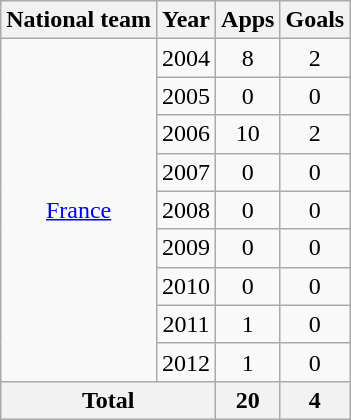<table class="wikitable" style="text-align:center">
<tr>
<th>National team</th>
<th>Year</th>
<th>Apps</th>
<th>Goals</th>
</tr>
<tr>
<td rowspan="9"><a href='#'>France</a></td>
<td>2004</td>
<td>8</td>
<td>2</td>
</tr>
<tr>
<td>2005</td>
<td>0</td>
<td>0</td>
</tr>
<tr>
<td>2006</td>
<td>10</td>
<td>2</td>
</tr>
<tr>
<td>2007</td>
<td>0</td>
<td>0</td>
</tr>
<tr>
<td>2008</td>
<td>0</td>
<td>0</td>
</tr>
<tr>
<td>2009</td>
<td>0</td>
<td>0</td>
</tr>
<tr>
<td>2010</td>
<td>0</td>
<td>0</td>
</tr>
<tr>
<td>2011</td>
<td>1</td>
<td>0</td>
</tr>
<tr>
<td>2012</td>
<td>1</td>
<td>0</td>
</tr>
<tr>
<th colspan="2">Total</th>
<th>20</th>
<th>4</th>
</tr>
</table>
